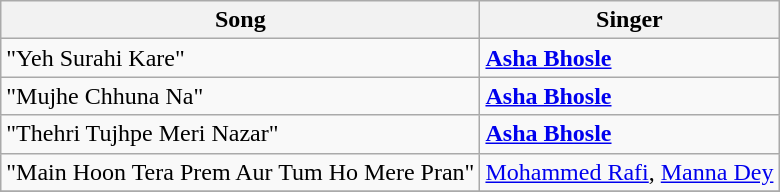<table class="wikitable">
<tr>
<th>Song</th>
<th>Singer</th>
</tr>
<tr>
<td>"Yeh Surahi Kare"</td>
<td><strong><a href='#'>Asha Bhosle</a></strong></td>
</tr>
<tr>
<td>"Mujhe Chhuna Na"</td>
<td><strong><a href='#'>Asha Bhosle</a></strong></td>
</tr>
<tr>
<td>"Thehri Tujhpe Meri Nazar"</td>
<td><strong><a href='#'>Asha Bhosle</a></strong></td>
</tr>
<tr>
<td>"Main Hoon Tera Prem Aur Tum Ho Mere Pran"</td>
<td><a href='#'>Mohammed Rafi</a>, <a href='#'>Manna Dey</a></td>
</tr>
<tr>
</tr>
</table>
